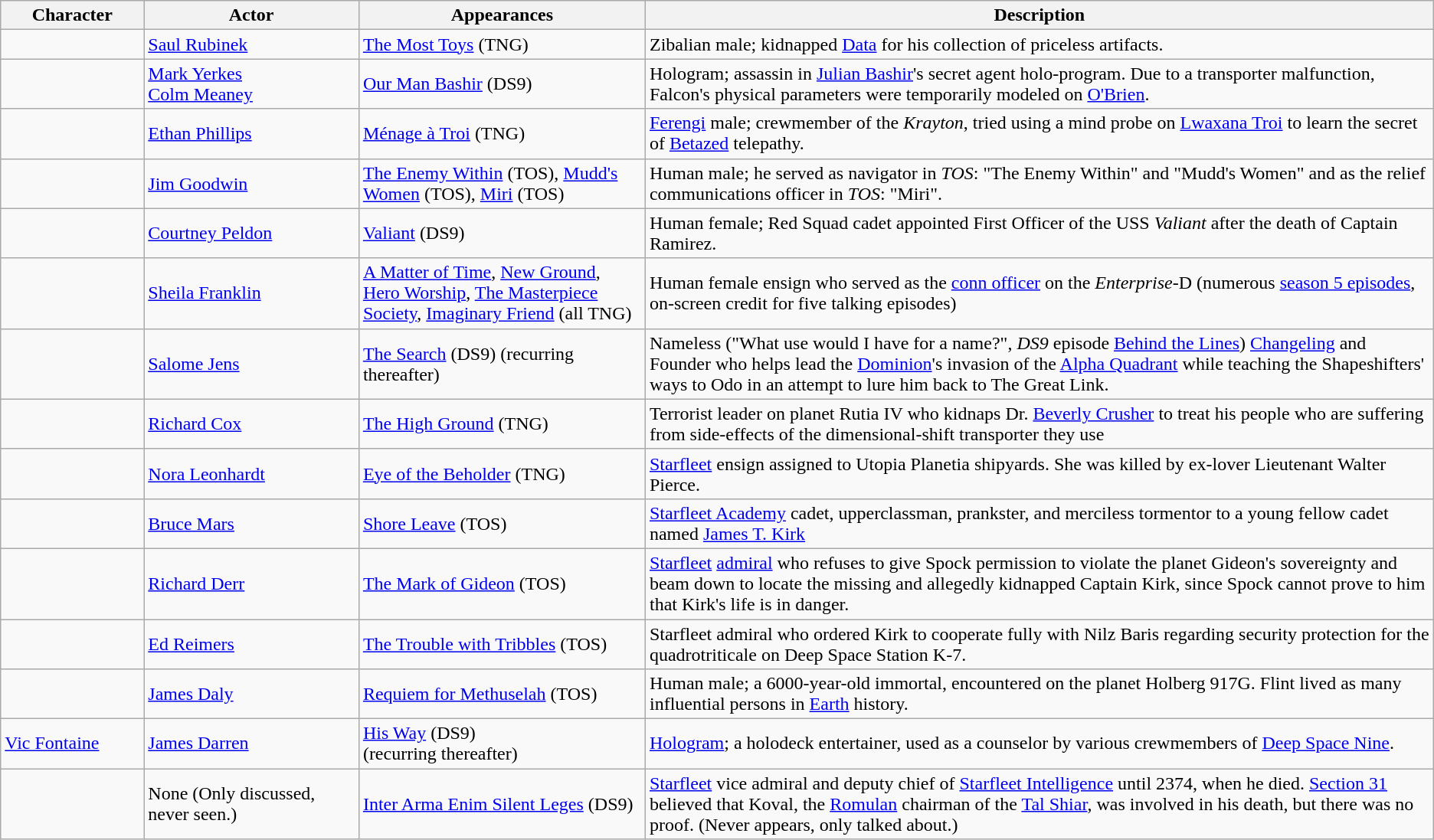<table class="wikitable">
<tr>
<th width="10%">Character</th>
<th width="15%">Actor</th>
<th width="20%">Appearances</th>
<th width="55%">Description</th>
</tr>
<tr>
<td></td>
<td><a href='#'>Saul Rubinek</a></td>
<td><a href='#'>The Most Toys</a> (TNG)</td>
<td>Zibalian male; kidnapped <a href='#'>Data</a> for his collection of priceless artifacts.</td>
</tr>
<tr>
<td></td>
<td><a href='#'>Mark Yerkes</a><br><a href='#'>Colm Meaney</a></td>
<td><a href='#'>Our Man Bashir</a> (DS9)</td>
<td>Hologram; assassin in <a href='#'>Julian Bashir</a>'s secret agent holo-program. Due to a transporter malfunction, Falcon's physical parameters were temporarily modeled on <a href='#'>O'Brien</a>.</td>
</tr>
<tr>
<td></td>
<td><a href='#'>Ethan Phillips</a></td>
<td><a href='#'>Ménage à Troi</a> (TNG)</td>
<td><a href='#'>Ferengi</a> male; crewmember of the <em>Krayton</em>, tried using a mind probe on <a href='#'>Lwaxana Troi</a> to learn the secret of <a href='#'>Betazed</a> telepathy.</td>
</tr>
<tr>
<td></td>
<td><a href='#'>Jim Goodwin</a></td>
<td><a href='#'>The Enemy Within</a> (TOS), <a href='#'>Mudd's Women</a> (TOS), <a href='#'>Miri</a> (TOS)</td>
<td>Human male; he served as navigator in <em>TOS</em>: "The Enemy Within" and "Mudd's Women" and as the relief communications officer in <em>TOS</em>: "Miri".</td>
</tr>
<tr>
<td></td>
<td><a href='#'>Courtney Peldon</a></td>
<td><a href='#'>Valiant</a> (DS9)</td>
<td>Human female; Red Squad cadet appointed First Officer of the USS <em>Valiant</em> after the death of Captain Ramirez.</td>
</tr>
<tr>
<td></td>
<td><a href='#'>Sheila Franklin</a></td>
<td><a href='#'>A Matter of Time</a>, <a href='#'>New Ground</a>, <a href='#'>Hero Worship</a>, <a href='#'>The Masterpiece Society</a>, <a href='#'>Imaginary Friend</a> (all TNG)</td>
<td>Human female ensign who served as the <a href='#'>conn officer</a> on the <em>Enterprise</em>-D (numerous <a href='#'>season 5 episodes</a>, on-screen credit for five talking episodes)</td>
</tr>
<tr>
<td></td>
<td><a href='#'>Salome Jens</a></td>
<td><a href='#'>The Search</a> (DS9) (recurring thereafter)</td>
<td>Nameless ("What use would I have for a name?", <em>DS9</em> episode <a href='#'>Behind the Lines</a>) <a href='#'>Changeling</a> and Founder who helps lead the <a href='#'>Dominion</a>'s invasion of the <a href='#'>Alpha Quadrant</a> while teaching the Shapeshifters' ways to Odo in an attempt to lure him back to The Great Link.</td>
</tr>
<tr>
<td></td>
<td><a href='#'>Richard Cox</a></td>
<td><a href='#'>The High Ground</a> (TNG)</td>
<td>Terrorist leader on planet Rutia IV who kidnaps Dr. <a href='#'>Beverly Crusher</a> to treat his people who are suffering from side-effects of the dimensional-shift transporter they use</td>
</tr>
<tr>
<td></td>
<td><a href='#'>Nora Leonhardt</a></td>
<td><a href='#'>Eye of the Beholder</a> (TNG)</td>
<td><a href='#'>Starfleet</a> ensign assigned to Utopia Planetia shipyards. She was killed by ex-lover Lieutenant Walter Pierce.</td>
</tr>
<tr>
<td></td>
<td><a href='#'>Bruce Mars</a></td>
<td><a href='#'>Shore Leave</a> (TOS)</td>
<td><a href='#'>Starfleet Academy</a> cadet, upperclassman, prankster, and merciless tormentor to a young fellow cadet named <a href='#'>James T. Kirk</a></td>
</tr>
<tr>
<td></td>
<td><a href='#'>Richard Derr</a></td>
<td><a href='#'>The Mark of Gideon</a> (TOS)</td>
<td><a href='#'>Starfleet</a> <a href='#'>admiral</a> who refuses to give Spock permission to violate the planet Gideon's sovereignty and beam down to locate the missing and allegedly kidnapped Captain Kirk, since Spock cannot prove to him that Kirk's life is in danger.</td>
</tr>
<tr>
<td></td>
<td><a href='#'>Ed Reimers</a></td>
<td><a href='#'>The Trouble with Tribbles</a> (TOS)</td>
<td>Starfleet admiral who ordered Kirk to cooperate fully with Nilz Baris regarding security protection for the quadrotriticale on Deep Space Station K-7.</td>
</tr>
<tr>
<td></td>
<td><a href='#'>James Daly</a></td>
<td><a href='#'>Requiem for Methuselah</a> (TOS)</td>
<td>Human male; a 6000-year-old immortal, encountered on the planet Holberg 917G. Flint lived as many influential persons in <a href='#'>Earth</a> history.</td>
</tr>
<tr>
<td><a href='#'>Vic Fontaine</a></td>
<td><a href='#'>James Darren</a></td>
<td><a href='#'>His Way</a> (DS9)<br>(recurring thereafter)</td>
<td><a href='#'>Hologram</a>; a holodeck entertainer, used as a counselor by various crewmembers of <a href='#'>Deep Space Nine</a>.</td>
</tr>
<tr>
<td></td>
<td>None (Only discussed, never seen.)</td>
<td><a href='#'>Inter Arma Enim Silent Leges</a> (DS9)</td>
<td><a href='#'>Starfleet</a> vice admiral and deputy chief of <a href='#'>Starfleet Intelligence</a> until 2374, when he died. <a href='#'>Section 31</a> believed that Koval, the <a href='#'>Romulan</a> chairman of the <a href='#'>Tal Shiar</a>, was involved in his death, but there was no proof. (Never appears, only talked about.)</td>
</tr>
</table>
